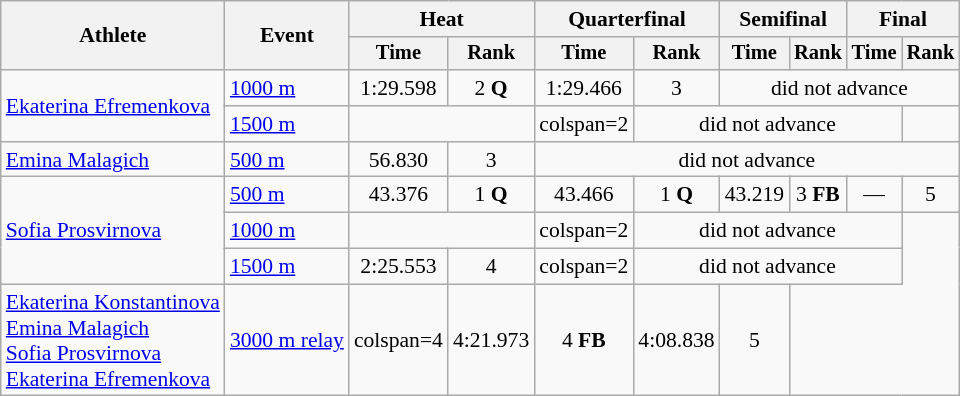<table class="wikitable" style="font-size:90%">
<tr>
<th rowspan=2>Athlete</th>
<th rowspan=2>Event</th>
<th colspan=2>Heat</th>
<th colspan=2>Quarterfinal</th>
<th colspan=2>Semifinal</th>
<th colspan=2>Final</th>
</tr>
<tr style="font-size:95%">
<th>Time</th>
<th>Rank</th>
<th>Time</th>
<th>Rank</th>
<th>Time</th>
<th>Rank</th>
<th>Time</th>
<th>Rank</th>
</tr>
<tr align=center>
<td align=left rowspan=2><a href='#'>Ekaterina Efremenkova</a></td>
<td align=left><a href='#'>1000 m</a></td>
<td>1:29.598</td>
<td>2 <strong>Q</strong></td>
<td>1:29.466</td>
<td>3</td>
<td colspan=4>did not advance</td>
</tr>
<tr align=center>
<td align=left><a href='#'>1500 m</a></td>
<td colspan=2></td>
<td>colspan=2 </td>
<td colspan=4>did not advance</td>
</tr>
<tr align=center>
<td align=left><a href='#'>Emina Malagich</a></td>
<td align=left><a href='#'>500 m</a></td>
<td>56.830</td>
<td>3</td>
<td colspan=6>did not advance</td>
</tr>
<tr align=center>
<td align=left rowspan=3><a href='#'>Sofia Prosvirnova</a></td>
<td align=left><a href='#'>500 m</a></td>
<td>43.376</td>
<td>1 <strong>Q</strong></td>
<td>43.466</td>
<td>1 <strong>Q</strong></td>
<td>43.219</td>
<td>3 <strong>FB</strong></td>
<td>—</td>
<td>5</td>
</tr>
<tr align=center>
<td align=left><a href='#'>1000 m</a></td>
<td colspan=2></td>
<td>colspan=2 </td>
<td colspan=4>did not advance</td>
</tr>
<tr align=center>
<td align=left><a href='#'>1500 m</a></td>
<td>2:25.553</td>
<td>4</td>
<td>colspan=2 </td>
<td colspan=4>did not advance</td>
</tr>
<tr align=center>
<td align=left><a href='#'>Ekaterina Konstantinova</a><br><a href='#'>Emina Malagich</a><br><a href='#'>Sofia Prosvirnova</a><br><a href='#'>Ekaterina Efremenkova</a></td>
<td align=left><a href='#'>3000 m relay</a></td>
<td>colspan=4 </td>
<td>4:21.973</td>
<td>4 <strong>FB</strong></td>
<td>4:08.838</td>
<td>5</td>
</tr>
</table>
